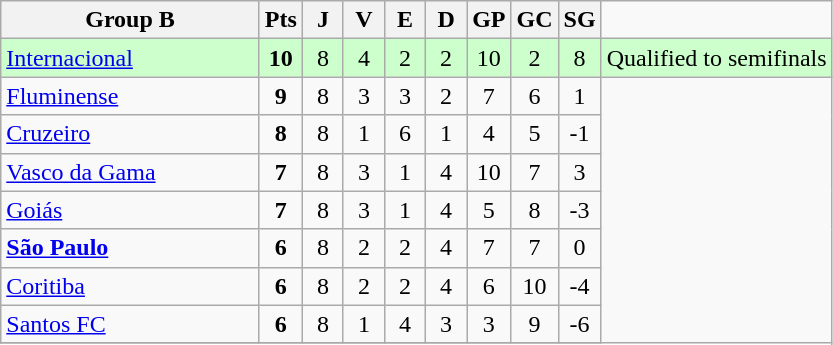<table class="wikitable" style="text-align: center;">
<tr>
<th width="165">Group B</th>
<th width="20">Pts</th>
<th width="20">J</th>
<th width="20">V</th>
<th width="20">E</th>
<th width="20">D</th>
<th width="20">GP</th>
<th width="20">GC</th>
<th width="20">SG</th>
</tr>
<tr bgcolor=#CCFFCC>
<td style="text-align:left;"><a href='#'>Internacional</a></td>
<td><strong>10</strong></td>
<td>8</td>
<td>4</td>
<td>2</td>
<td>2</td>
<td>10</td>
<td>2</td>
<td>8</td>
<td>Qualified to semifinals</td>
</tr>
<tr>
<td style="text-align:left;"><a href='#'>Fluminense</a></td>
<td><strong>9</strong></td>
<td>8</td>
<td>3</td>
<td>3</td>
<td>2</td>
<td>7</td>
<td>6</td>
<td>1</td>
</tr>
<tr>
<td style="text-align:left;"><a href='#'>Cruzeiro</a></td>
<td><strong>8</strong></td>
<td>8</td>
<td>1</td>
<td>6</td>
<td>1</td>
<td>4</td>
<td>5</td>
<td>-1</td>
</tr>
<tr>
<td style="text-align:left;"><a href='#'>Vasco da Gama</a></td>
<td><strong>7</strong></td>
<td>8</td>
<td>3</td>
<td>1</td>
<td>4</td>
<td>10</td>
<td>7</td>
<td>3</td>
</tr>
<tr>
<td style="text-align:left;"><a href='#'>Goiás</a></td>
<td><strong>7</strong></td>
<td>8</td>
<td>3</td>
<td>1</td>
<td>4</td>
<td>5</td>
<td>8</td>
<td>-3</td>
</tr>
<tr>
<td style="text-align:left;"><strong><a href='#'>São Paulo</a></strong></td>
<td><strong>6</strong></td>
<td>8</td>
<td>2</td>
<td>2</td>
<td>4</td>
<td>7</td>
<td>7</td>
<td>0</td>
</tr>
<tr>
<td style="text-align:left;"><a href='#'>Coritiba</a></td>
<td><strong>6</strong></td>
<td>8</td>
<td>2</td>
<td>2</td>
<td>4</td>
<td>6</td>
<td>10</td>
<td>-4</td>
</tr>
<tr>
<td style="text-align:left;"><a href='#'>Santos FC</a></td>
<td><strong>6</strong></td>
<td>8</td>
<td>1</td>
<td>4</td>
<td>3</td>
<td>3</td>
<td>9</td>
<td>-6</td>
</tr>
<tr>
</tr>
</table>
